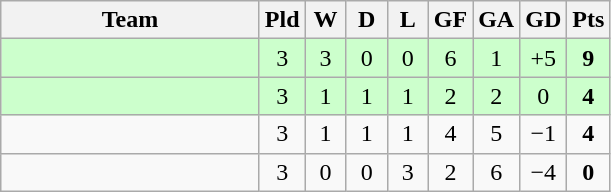<table class="wikitable" style="text-align: center;">
<tr>
<th width=165>Team</th>
<th width=20>Pld</th>
<th width=20>W</th>
<th width=20>D</th>
<th width=20>L</th>
<th width=20>GF</th>
<th width=20>GA</th>
<th width=20>GD</th>
<th width=20>Pts</th>
</tr>
<tr style="background:#cfc;">
<td style="text-align:left;"></td>
<td>3</td>
<td>3</td>
<td>0</td>
<td>0</td>
<td>6</td>
<td>1</td>
<td>+5</td>
<td><strong>9</strong></td>
</tr>
<tr style="background:#cfc;">
<td style="text-align:left;"></td>
<td>3</td>
<td>1</td>
<td>1</td>
<td>1</td>
<td>2</td>
<td>2</td>
<td>0</td>
<td><strong>4</strong></td>
</tr>
<tr>
<td style="text-align:left;"></td>
<td>3</td>
<td>1</td>
<td>1</td>
<td>1</td>
<td>4</td>
<td>5</td>
<td>−1</td>
<td><strong>4</strong></td>
</tr>
<tr>
<td style="text-align:left;"></td>
<td>3</td>
<td>0</td>
<td>0</td>
<td>3</td>
<td>2</td>
<td>6</td>
<td>−4</td>
<td><strong>0</strong></td>
</tr>
</table>
